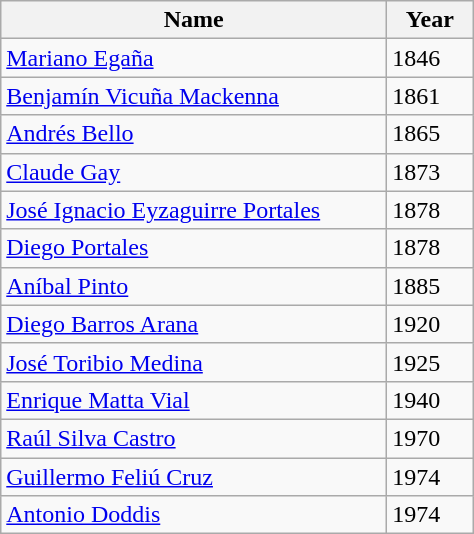<table class="wikitable">
<tr>
<th width="250">Name</th>
<th width="50">Year</th>
</tr>
<tr>
<td><a href='#'>Mariano Egaña</a></td>
<td>1846</td>
</tr>
<tr>
<td><a href='#'>Benjamín Vicuña Mackenna</a></td>
<td>1861</td>
</tr>
<tr>
<td><a href='#'>Andrés Bello</a></td>
<td>1865</td>
</tr>
<tr>
<td><a href='#'>Claude Gay</a></td>
<td>1873</td>
</tr>
<tr>
<td><a href='#'>José Ignacio Eyzaguirre Portales</a></td>
<td>1878</td>
</tr>
<tr>
<td><a href='#'>Diego Portales</a></td>
<td>1878</td>
</tr>
<tr>
<td><a href='#'>Aníbal Pinto</a></td>
<td>1885</td>
</tr>
<tr>
<td><a href='#'>Diego Barros Arana</a></td>
<td>1920</td>
</tr>
<tr>
<td><a href='#'>José Toribio Medina</a></td>
<td>1925</td>
</tr>
<tr>
<td><a href='#'>Enrique Matta Vial</a></td>
<td>1940</td>
</tr>
<tr>
<td><a href='#'>Raúl Silva Castro</a></td>
<td>1970</td>
</tr>
<tr>
<td><a href='#'>Guillermo Feliú Cruz</a></td>
<td>1974</td>
</tr>
<tr>
<td><a href='#'>Antonio Doddis</a></td>
<td>1974</td>
</tr>
</table>
